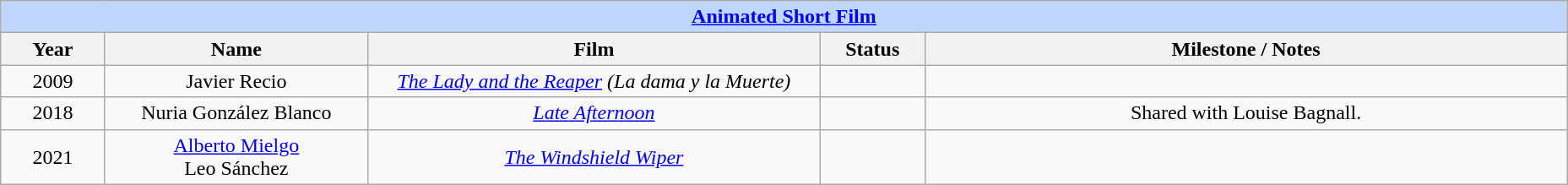<table class="wikitable" style="text-align: center">
<tr ---- bgcolor="#bfd7ff">
<td colspan=5 align=center><strong><a href='#'>Animated Short Film</a></strong></td>
</tr>
<tr ---- bgcolor="#ebf5ff">
<th width="75">Year</th>
<th width="200">Name</th>
<th width="350">Film</th>
<th width="75">Status</th>
<th width="500">Milestone / Notes</th>
</tr>
<tr>
<td style="text-align: center">2009</td>
<td>Javier Recio</td>
<td><em><a href='#'>The Lady and the Reaper</a> (La dama y la Muerte)</em></td>
<td></td>
<td></td>
</tr>
<tr>
<td style="text-align: center">2018</td>
<td>Nuria González Blanco</td>
<td><em><a href='#'>Late Afternoon</a></em></td>
<td></td>
<td>Shared with Louise Bagnall.</td>
</tr>
<tr>
<td style="text-align: center">2021</td>
<td><a href='#'>Alberto Mielgo</a><br>Leo Sánchez</td>
<td><em><a href='#'>The Windshield Wiper</a></em></td>
<td></td>
<td></td>
</tr>
</table>
